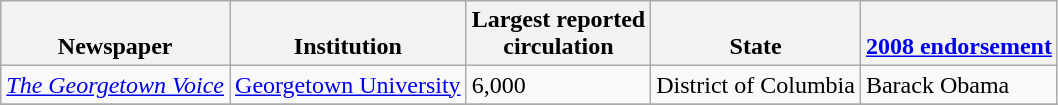<table class="wikitable sortable">
<tr valign=bottom>
<th>Newspaper</th>
<th>Institution</th>
<th>Largest reported<br>circulation</th>
<th>State</th>
<th><a href='#'>2008 endorsement</a></th>
</tr>
<tr>
<td><em><a href='#'>The Georgetown Voice</a></em></td>
<td><a href='#'>Georgetown University</a></td>
<td>6,000</td>
<td>District of Columbia</td>
<td>Barack Obama</td>
</tr>
<tr>
</tr>
</table>
